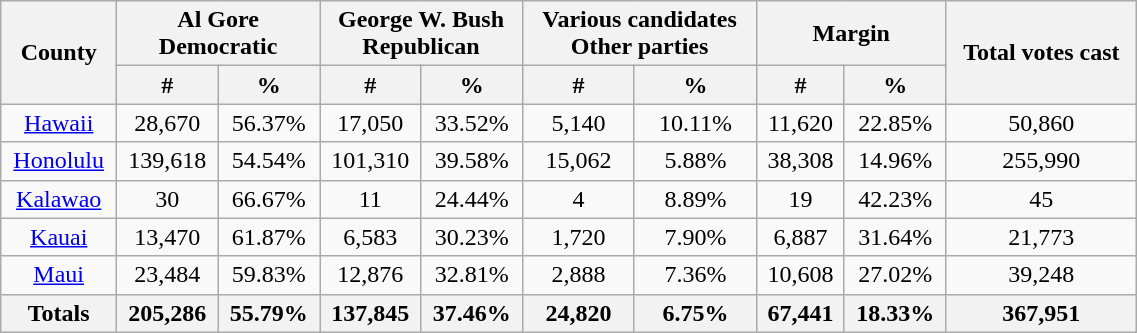<table width="60%"  class="wikitable sortable" style="text-align:center">
<tr>
<th style="text-align:center;" rowspan="2">County</th>
<th style="text-align:center;" colspan="2">Al Gore<br>Democratic</th>
<th style="text-align:center;" colspan="2">George W. Bush<br>Republican</th>
<th style="text-align:center;" colspan="2">Various candidates<br>Other parties</th>
<th style="text-align:center;" colspan="2">Margin</th>
<th style="text-align:center;" rowspan="2">Total votes cast</th>
</tr>
<tr>
<th style="text-align:center;" data-sort-type="number">#</th>
<th style="text-align:center;" data-sort-type="number">%</th>
<th style="text-align:center;" data-sort-type="number">#</th>
<th style="text-align:center;" data-sort-type="number">%</th>
<th style="text-align:center;" data-sort-type="number">#</th>
<th style="text-align:center;" data-sort-type="number">%</th>
<th style="text-align:center;" data-sort-type="number">#</th>
<th style="text-align:center;" data-sort-type="number">%</th>
</tr>
<tr style="text-align:center;">
<td><a href='#'>Hawaii</a></td>
<td>28,670</td>
<td>56.37%</td>
<td>17,050</td>
<td>33.52%</td>
<td>5,140</td>
<td>10.11%</td>
<td>11,620</td>
<td>22.85%</td>
<td>50,860</td>
</tr>
<tr style="text-align:center;">
<td><a href='#'>Honolulu</a></td>
<td>139,618</td>
<td>54.54%</td>
<td>101,310</td>
<td>39.58%</td>
<td>15,062</td>
<td>5.88%</td>
<td>38,308</td>
<td>14.96%</td>
<td>255,990</td>
</tr>
<tr style="text-align:center;">
<td><a href='#'>Kalawao</a></td>
<td>30</td>
<td>66.67%</td>
<td>11</td>
<td>24.44%</td>
<td>4</td>
<td>8.89%</td>
<td>19</td>
<td>42.23%</td>
<td>45</td>
</tr>
<tr style="text-align:center;">
<td><a href='#'>Kauai</a></td>
<td>13,470</td>
<td>61.87%</td>
<td>6,583</td>
<td>30.23%</td>
<td>1,720</td>
<td>7.90%</td>
<td>6,887</td>
<td>31.64%</td>
<td>21,773</td>
</tr>
<tr style="text-align:center;">
<td><a href='#'>Maui</a></td>
<td>23,484</td>
<td>59.83%</td>
<td>12,876</td>
<td>32.81%</td>
<td>2,888</td>
<td>7.36%</td>
<td>10,608</td>
<td>27.02%</td>
<td>39,248</td>
</tr>
<tr>
<th>Totals</th>
<th>205,286</th>
<th>55.79%</th>
<th>137,845</th>
<th>37.46%</th>
<th>24,820</th>
<th>6.75%</th>
<th>67,441</th>
<th>18.33%</th>
<th>367,951</th>
</tr>
</table>
